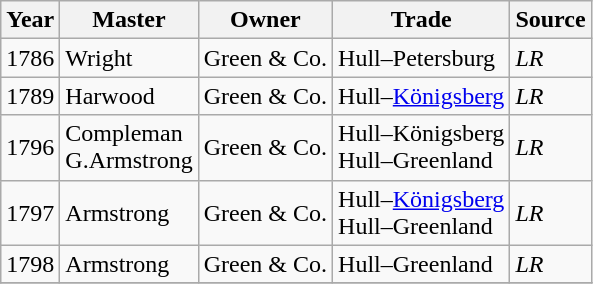<table class=" wikitable">
<tr>
<th>Year</th>
<th>Master</th>
<th>Owner</th>
<th>Trade</th>
<th>Source</th>
</tr>
<tr>
<td>1786</td>
<td>Wright</td>
<td>Green  & Co.</td>
<td>Hull–Petersburg</td>
<td><em>LR</em></td>
</tr>
<tr>
<td>1789</td>
<td>Harwood</td>
<td>Green & Co.</td>
<td>Hull–<a href='#'>Königsberg</a></td>
<td><em>LR</em></td>
</tr>
<tr>
<td>1796</td>
<td>Compleman<br>G.Armstrong</td>
<td>Green & Co.</td>
<td>Hull–Königsberg<br>Hull–Greenland</td>
<td><em>LR</em></td>
</tr>
<tr>
<td>1797</td>
<td>Armstrong</td>
<td>Green & Co.</td>
<td>Hull–<a href='#'>Königsberg</a><br>Hull–Greenland</td>
<td><em>LR</em></td>
</tr>
<tr>
<td>1798</td>
<td>Armstrong</td>
<td>Green & Co.</td>
<td>Hull–Greenland</td>
<td><em>LR</em></td>
</tr>
<tr>
</tr>
</table>
